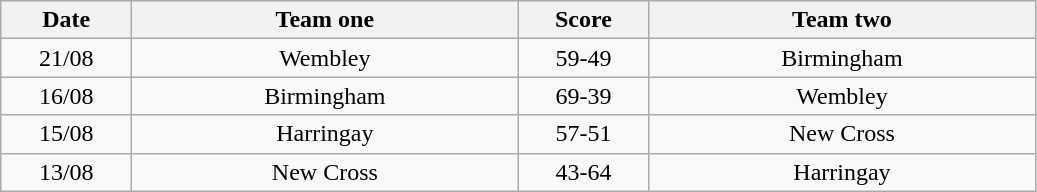<table class="wikitable" style="text-align: center">
<tr>
<th width=80>Date</th>
<th width=250>Team one</th>
<th width=80>Score</th>
<th width=250>Team two</th>
</tr>
<tr>
<td>21/08</td>
<td>Wembley</td>
<td>59-49</td>
<td>Birmingham</td>
</tr>
<tr>
<td>16/08</td>
<td>Birmingham</td>
<td>69-39</td>
<td>Wembley</td>
</tr>
<tr>
<td>15/08</td>
<td>Harringay</td>
<td>57-51</td>
<td>New Cross</td>
</tr>
<tr>
<td>13/08</td>
<td>New Cross</td>
<td>43-64</td>
<td>Harringay</td>
</tr>
</table>
